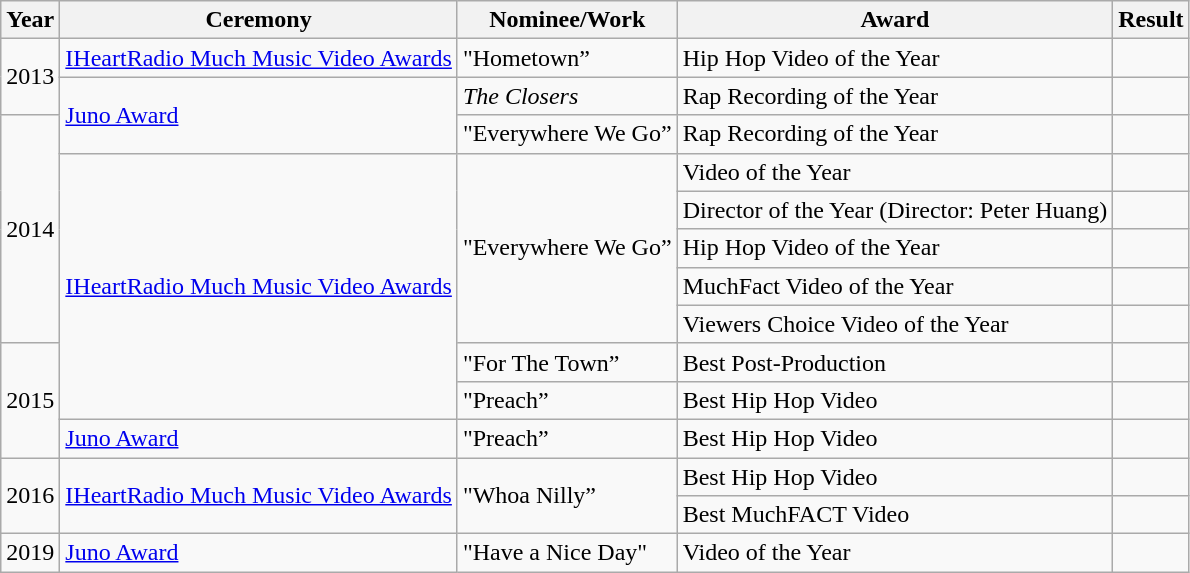<table class="wikitable">
<tr>
<th><strong>Year</strong></th>
<th><strong>Ceremony</strong></th>
<th><strong>Nominee/Work</strong></th>
<th><strong>Award</strong></th>
<th><strong>Result</strong></th>
</tr>
<tr>
<td rowspan="2">2013</td>
<td><a href='#'>IHeartRadio Much Music Video Awards</a></td>
<td>"Hometown”</td>
<td>Hip Hop Video of the Year</td>
<td></td>
</tr>
<tr>
<td rowspan="2"><a href='#'>Juno Award</a></td>
<td><em>The Closers</em></td>
<td>Rap Recording of the Year</td>
<td></td>
</tr>
<tr>
<td rowspan="6">2014</td>
<td>"Everywhere We Go”</td>
<td>Rap Recording of the Year</td>
<td></td>
</tr>
<tr>
<td rowspan="7"><a href='#'>IHeartRadio Much Music Video Awards</a></td>
<td rowspan="5">"Everywhere We Go”</td>
<td>Video of the Year</td>
<td></td>
</tr>
<tr>
<td>Director of the Year (Director: Peter Huang)</td>
<td></td>
</tr>
<tr>
<td>Hip Hop Video of the Year</td>
<td></td>
</tr>
<tr>
<td>MuchFact Video of the Year</td>
<td></td>
</tr>
<tr>
<td>Viewers Choice Video of the Year</td>
<td></td>
</tr>
<tr>
<td rowspan="3">2015</td>
<td>"For The Town”</td>
<td>Best Post-Production</td>
<td></td>
</tr>
<tr>
<td>"Preach”</td>
<td Video of the Year>Best Hip Hop Video</td>
<td></td>
</tr>
<tr>
<td><a href='#'>Juno Award</a></td>
<td>"Preach”</td>
<td>Best Hip Hop Video</td>
<td></td>
</tr>
<tr>
<td rowspan="2">2016</td>
<td rowspan="2"><a href='#'>IHeartRadio Much Music Video Awards</a></td>
<td rowspan="2">"Whoa Nilly”</td>
<td>Best Hip Hop Video</td>
<td></td>
</tr>
<tr>
<td>Best MuchFACT Video</td>
<td></td>
</tr>
<tr>
<td>2019</td>
<td><a href='#'>Juno Award</a></td>
<td>"Have a Nice Day"</td>
<td>Video of the Year</td>
<td></td>
</tr>
</table>
